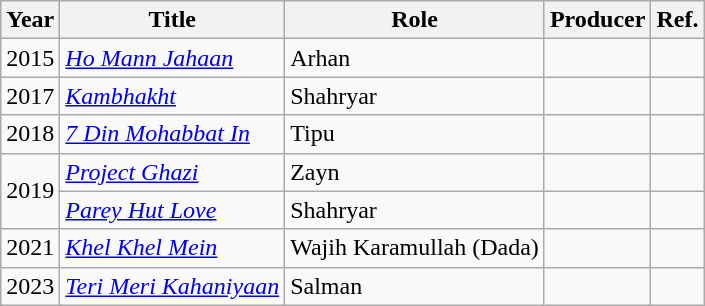<table class="wikitable sortable">
<tr style="text-align:center;">
<th>Year</th>
<th>Title</th>
<th>Role</th>
<th>Producer</th>
<th>Ref.</th>
</tr>
<tr>
<td>2015</td>
<td><em><a href='#'>Ho Mann Jahaan</a></em></td>
<td>Arhan</td>
<td></td>
<td></td>
</tr>
<tr>
<td>2017</td>
<td><em><a href='#'>Kambhakht</a></em></td>
<td>Shahryar</td>
<td></td>
<td></td>
</tr>
<tr>
<td>2018</td>
<td><em><a href='#'>7 Din Mohabbat In</a></em></td>
<td>Tipu</td>
<td></td>
<td></td>
</tr>
<tr>
<td rowspan="2">2019</td>
<td><em><a href='#'>Project Ghazi</a></em></td>
<td>Zayn</td>
<td></td>
<td></td>
</tr>
<tr>
<td><em><a href='#'>Parey Hut Love</a></em></td>
<td>Shahryar</td>
<td></td>
<td></td>
</tr>
<tr>
<td>2021</td>
<td><em><a href='#'>Khel Khel Mein</a></em></td>
<td>Wajih Karamullah (Dada)</td>
<td></td>
<td></td>
</tr>
<tr>
<td>2023</td>
<td><em><a href='#'>Teri Meri Kahaniyaan</a></em></td>
<td>Salman</td>
<td></td>
<td></td>
</tr>
</table>
